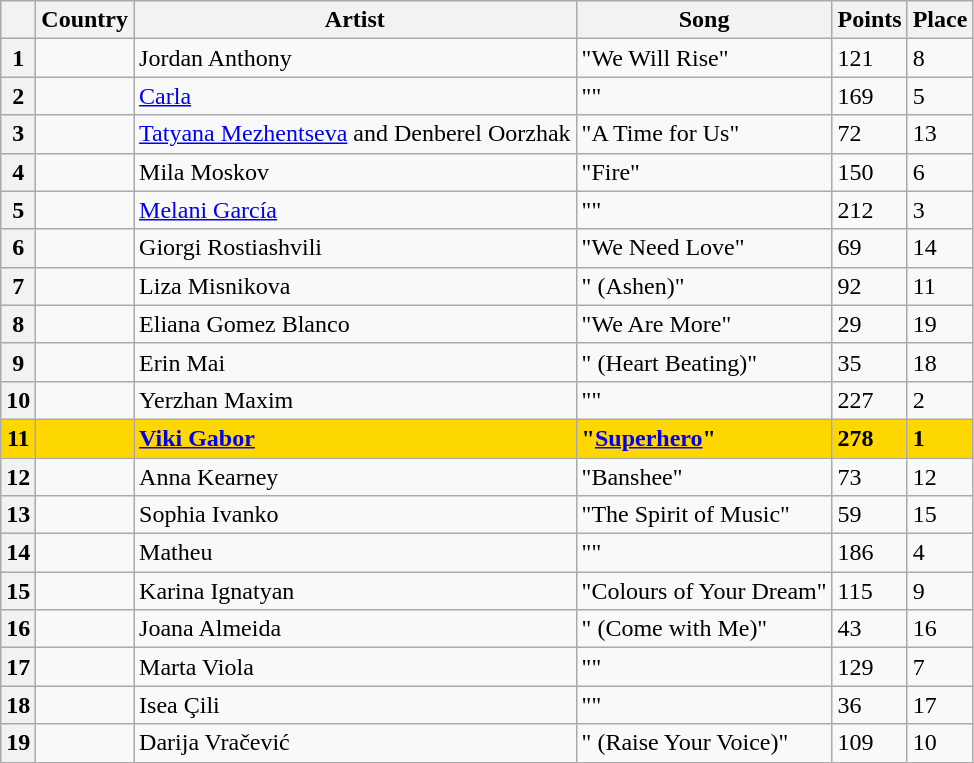<table class="sortable wikitable plainrowheaders">
<tr>
<th scope="col"></th>
<th scope="col">Country</th>
<th scope="col">Artist</th>
<th scope="col">Song</th>
<th scope="col">Points</th>
<th scope="col">Place</th>
</tr>
<tr>
<th scope="row" style="text-align:center;">1</th>
<td></td>
<td>Jordan Anthony</td>
<td>"We Will Rise"</td>
<td>121</td>
<td>8</td>
</tr>
<tr>
<th scope="row" style="text-align:center;">2</th>
<td></td>
<td><a href='#'>Carla</a></td>
<td>""</td>
<td>169</td>
<td>5</td>
</tr>
<tr>
<th scope="row" style="text-align:center;">3</th>
<td></td>
<td><a href='#'>Tatyana Mezhentseva</a> and Denberel Oorzhak</td>
<td>"A Time for Us"</td>
<td>72</td>
<td>13</td>
</tr>
<tr>
<th scope="row" style="text-align:center;">4</th>
<td></td>
<td>Mila Moskov</td>
<td>"Fire"</td>
<td>150</td>
<td>6</td>
</tr>
<tr>
<th scope="row" style="text-align:center;">5</th>
<td></td>
<td><a href='#'>Melani García</a></td>
<td>""</td>
<td>212</td>
<td>3</td>
</tr>
<tr>
<th scope="row" style="text-align:center;">6</th>
<td></td>
<td>Giorgi Rostiashvili</td>
<td>"We Need Love"</td>
<td>69</td>
<td>14</td>
</tr>
<tr>
<th scope="row" style="text-align:center;">7</th>
<td></td>
<td>Liza Misnikova</td>
<td>" (Ashen)"</td>
<td>92</td>
<td>11</td>
</tr>
<tr>
<th scope="row" style="text-align:center;">8</th>
<td></td>
<td>Eliana Gomez Blanco</td>
<td>"We Are More"</td>
<td>29</td>
<td>19</td>
</tr>
<tr>
<th scope="row" style="text-align:center;">9</th>
<td></td>
<td>Erin Mai</td>
<td>" (Heart Beating)"</td>
<td>35</td>
<td>18</td>
</tr>
<tr>
<th scope="row" style="text-align:center;">10</th>
<td></td>
<td>Yerzhan Maxim</td>
<td>""</td>
<td>227</td>
<td>2</td>
</tr>
<tr style="font-weight:bold; background:gold;">
<th scope="row" style="text-align:center; font-weight:bold; background:gold;">11</th>
<td></td>
<td><a href='#'>Viki Gabor</a></td>
<td>"<a href='#'>Superhero</a>"</td>
<td>278</td>
<td>1</td>
</tr>
<tr>
<th scope="row" style="text-align:center;">12</th>
<td></td>
<td>Anna Kearney</td>
<td>"Banshee"</td>
<td>73</td>
<td>12</td>
</tr>
<tr>
<th scope="row" style="text-align:center;">13</th>
<td></td>
<td>Sophia Ivanko</td>
<td>"The Spirit of Music"</td>
<td>59</td>
<td>15</td>
</tr>
<tr>
<th scope="row" style="text-align:center;">14</th>
<td></td>
<td>Matheu</td>
<td>""</td>
<td>186</td>
<td>4</td>
</tr>
<tr>
<th scope="row" style="text-align:center;">15</th>
<td></td>
<td>Karina Ignatyan</td>
<td>"Colours of Your Dream"</td>
<td>115</td>
<td>9</td>
</tr>
<tr>
<th scope="row" style="text-align:center;">16</th>
<td></td>
<td>Joana Almeida</td>
<td>" (Come with Me)"</td>
<td>43</td>
<td>16</td>
</tr>
<tr>
<th scope="row" style="text-align:center;">17</th>
<td></td>
<td>Marta Viola</td>
<td>""</td>
<td>129</td>
<td>7</td>
</tr>
<tr>
<th scope="row" style="text-align:center;">18</th>
<td></td>
<td>Isea Çili</td>
<td>""</td>
<td>36</td>
<td>17</td>
</tr>
<tr>
<th scope="row" style="text-align:center;">19</th>
<td></td>
<td>Darija Vračević</td>
<td>" (Raise Your Voice)"</td>
<td>109</td>
<td>10</td>
</tr>
</table>
